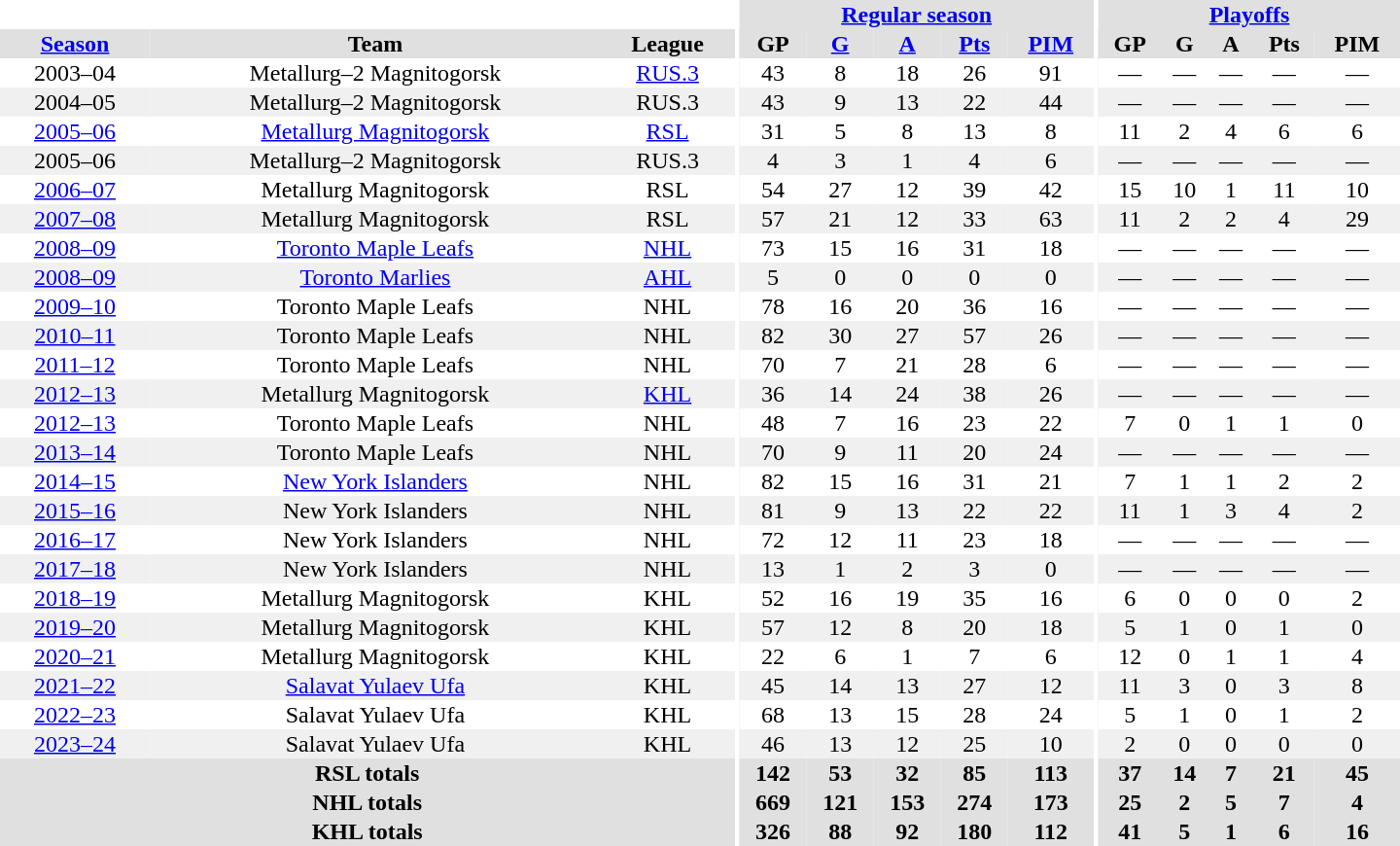<table border="0" cellpadding="1" cellspacing="0" style="text-align:center; width:60em;">
<tr bgcolor="#e0e0e0">
<th colspan="3" bgcolor="#ffffff"></th>
<th rowspan="99" bgcolor="#ffffff"></th>
<th colspan="5"><a href='#'>Regular season</a></th>
<th rowspan="99" bgcolor="#ffffff"></th>
<th colspan="5"><a href='#'>Playoffs</a></th>
</tr>
<tr bgcolor="#e0e0e0">
<th><a href='#'>Season</a></th>
<th>Team</th>
<th>League</th>
<th>GP</th>
<th><a href='#'>G</a></th>
<th><a href='#'>A</a></th>
<th><a href='#'>Pts</a></th>
<th><a href='#'>PIM</a></th>
<th>GP</th>
<th>G</th>
<th>A</th>
<th>Pts</th>
<th>PIM</th>
</tr>
<tr>
<td>2003–04</td>
<td>Metallurg–2 Magnitogorsk</td>
<td><a href='#'>RUS.3</a></td>
<td>43</td>
<td>8</td>
<td>18</td>
<td>26</td>
<td>91</td>
<td>—</td>
<td>—</td>
<td>—</td>
<td>—</td>
<td>—</td>
</tr>
<tr bgcolor="#f0f0f0">
<td>2004–05</td>
<td>Metallurg–2 Magnitogorsk</td>
<td>RUS.3</td>
<td>43</td>
<td>9</td>
<td>13</td>
<td>22</td>
<td>44</td>
<td>—</td>
<td>—</td>
<td>—</td>
<td>—</td>
<td>—</td>
</tr>
<tr>
<td><a href='#'>2005–06</a></td>
<td><a href='#'>Metallurg Magnitogorsk</a></td>
<td><a href='#'>RSL</a></td>
<td>31</td>
<td>5</td>
<td>8</td>
<td>13</td>
<td>8</td>
<td>11</td>
<td>2</td>
<td>4</td>
<td>6</td>
<td>6</td>
</tr>
<tr bgcolor="#f0f0f0">
<td>2005–06</td>
<td>Metallurg–2 Magnitogorsk</td>
<td>RUS.3</td>
<td>4</td>
<td>3</td>
<td>1</td>
<td>4</td>
<td>6</td>
<td>—</td>
<td>—</td>
<td>—</td>
<td>—</td>
<td>—</td>
</tr>
<tr>
<td><a href='#'>2006–07</a></td>
<td>Metallurg Magnitogorsk</td>
<td>RSL</td>
<td>54</td>
<td>27</td>
<td>12</td>
<td>39</td>
<td>42</td>
<td>15</td>
<td>10</td>
<td>1</td>
<td>11</td>
<td>10</td>
</tr>
<tr bgcolor="#f0f0f0">
<td><a href='#'>2007–08</a></td>
<td>Metallurg Magnitogorsk</td>
<td>RSL</td>
<td>57</td>
<td>21</td>
<td>12</td>
<td>33</td>
<td>63</td>
<td>11</td>
<td>2</td>
<td>2</td>
<td>4</td>
<td>29</td>
</tr>
<tr>
<td><a href='#'>2008–09</a></td>
<td><a href='#'>Toronto Maple Leafs</a></td>
<td><a href='#'>NHL</a></td>
<td>73</td>
<td>15</td>
<td>16</td>
<td>31</td>
<td>18</td>
<td>—</td>
<td>—</td>
<td>—</td>
<td>—</td>
<td>—</td>
</tr>
<tr bgcolor="#f0f0f0">
<td><a href='#'>2008–09</a></td>
<td><a href='#'>Toronto Marlies</a></td>
<td><a href='#'>AHL</a></td>
<td>5</td>
<td>0</td>
<td>0</td>
<td>0</td>
<td>0</td>
<td>—</td>
<td>—</td>
<td>—</td>
<td>—</td>
<td>—</td>
</tr>
<tr>
<td><a href='#'>2009–10</a></td>
<td>Toronto Maple Leafs</td>
<td>NHL</td>
<td>78</td>
<td>16</td>
<td>20</td>
<td>36</td>
<td>16</td>
<td>—</td>
<td>—</td>
<td>—</td>
<td>—</td>
<td>—</td>
</tr>
<tr bgcolor="#f0f0f0">
<td><a href='#'>2010–11</a></td>
<td>Toronto Maple Leafs</td>
<td>NHL</td>
<td>82</td>
<td>30</td>
<td>27</td>
<td>57</td>
<td>26</td>
<td>—</td>
<td>—</td>
<td>—</td>
<td>—</td>
<td>—</td>
</tr>
<tr>
<td><a href='#'>2011–12</a></td>
<td>Toronto Maple Leafs</td>
<td>NHL</td>
<td>70</td>
<td>7</td>
<td>21</td>
<td>28</td>
<td>6</td>
<td>—</td>
<td>—</td>
<td>—</td>
<td>—</td>
<td>—</td>
</tr>
<tr bgcolor="#f0f0f0">
<td><a href='#'>2012–13</a></td>
<td>Metallurg Magnitogorsk</td>
<td><a href='#'>KHL</a></td>
<td>36</td>
<td>14</td>
<td>24</td>
<td>38</td>
<td>26</td>
<td>—</td>
<td>—</td>
<td>—</td>
<td>—</td>
<td>—</td>
</tr>
<tr>
<td><a href='#'>2012–13</a></td>
<td>Toronto Maple Leafs</td>
<td>NHL</td>
<td>48</td>
<td>7</td>
<td>16</td>
<td>23</td>
<td>22</td>
<td>7</td>
<td>0</td>
<td>1</td>
<td>1</td>
<td>0</td>
</tr>
<tr bgcolor="#f0f0f0">
<td><a href='#'>2013–14</a></td>
<td>Toronto Maple Leafs</td>
<td>NHL</td>
<td>70</td>
<td>9</td>
<td>11</td>
<td>20</td>
<td>24</td>
<td>—</td>
<td>—</td>
<td>—</td>
<td>—</td>
<td>—</td>
</tr>
<tr>
<td><a href='#'>2014–15</a></td>
<td><a href='#'>New York Islanders</a></td>
<td>NHL</td>
<td>82</td>
<td>15</td>
<td>16</td>
<td>31</td>
<td>21</td>
<td>7</td>
<td>1</td>
<td>1</td>
<td>2</td>
<td>2</td>
</tr>
<tr bgcolor="#f0f0f0">
<td><a href='#'>2015–16</a></td>
<td>New York Islanders</td>
<td>NHL</td>
<td>81</td>
<td>9</td>
<td>13</td>
<td>22</td>
<td>22</td>
<td>11</td>
<td>1</td>
<td>3</td>
<td>4</td>
<td>2</td>
</tr>
<tr>
<td><a href='#'>2016–17</a></td>
<td>New York Islanders</td>
<td>NHL</td>
<td>72</td>
<td>12</td>
<td>11</td>
<td>23</td>
<td>18</td>
<td>—</td>
<td>—</td>
<td>—</td>
<td>—</td>
<td>—</td>
</tr>
<tr bgcolor="#f0f0f0">
<td><a href='#'>2017–18</a></td>
<td>New York Islanders</td>
<td>NHL</td>
<td>13</td>
<td>1</td>
<td>2</td>
<td>3</td>
<td>0</td>
<td>—</td>
<td>—</td>
<td>—</td>
<td>—</td>
<td>—</td>
</tr>
<tr>
<td><a href='#'>2018–19</a></td>
<td>Metallurg Magnitogorsk</td>
<td>KHL</td>
<td>52</td>
<td>16</td>
<td>19</td>
<td>35</td>
<td>16</td>
<td>6</td>
<td>0</td>
<td>0</td>
<td>0</td>
<td>2</td>
</tr>
<tr bgcolor="#f0f0f0">
<td><a href='#'>2019–20</a></td>
<td>Metallurg Magnitogorsk</td>
<td>KHL</td>
<td>57</td>
<td>12</td>
<td>8</td>
<td>20</td>
<td>18</td>
<td>5</td>
<td>1</td>
<td>0</td>
<td>1</td>
<td>0</td>
</tr>
<tr>
<td><a href='#'>2020–21</a></td>
<td>Metallurg Magnitogorsk</td>
<td>KHL</td>
<td>22</td>
<td>6</td>
<td>1</td>
<td>7</td>
<td>6</td>
<td>12</td>
<td>0</td>
<td>1</td>
<td>1</td>
<td>4</td>
</tr>
<tr bgcolor="#f0f0f0">
<td><a href='#'>2021–22</a></td>
<td><a href='#'>Salavat Yulaev Ufa</a></td>
<td>KHL</td>
<td>45</td>
<td>14</td>
<td>13</td>
<td>27</td>
<td>12</td>
<td>11</td>
<td>3</td>
<td>0</td>
<td>3</td>
<td>8</td>
</tr>
<tr>
<td><a href='#'>2022–23</a></td>
<td>Salavat Yulaev Ufa</td>
<td>KHL</td>
<td>68</td>
<td>13</td>
<td>15</td>
<td>28</td>
<td>24</td>
<td>5</td>
<td>1</td>
<td>0</td>
<td>1</td>
<td>2</td>
</tr>
<tr bgcolor="#f0f0f0">
<td><a href='#'>2023–24</a></td>
<td>Salavat Yulaev Ufa</td>
<td>KHL</td>
<td>46</td>
<td>13</td>
<td>12</td>
<td>25</td>
<td>10</td>
<td>2</td>
<td>0</td>
<td>0</td>
<td>0</td>
<td>0</td>
</tr>
<tr bgcolor="#e0e0e0">
<th colspan="3">RSL totals</th>
<th>142</th>
<th>53</th>
<th>32</th>
<th>85</th>
<th>113</th>
<th>37</th>
<th>14</th>
<th>7</th>
<th>21</th>
<th>45</th>
</tr>
<tr bgcolor="#e0e0e0">
<th colspan="3">NHL totals</th>
<th>669</th>
<th>121</th>
<th>153</th>
<th>274</th>
<th>173</th>
<th>25</th>
<th>2</th>
<th>5</th>
<th>7</th>
<th>4</th>
</tr>
<tr bgcolor="#e0e0e0">
<th colspan="3">KHL totals</th>
<th>326</th>
<th>88</th>
<th>92</th>
<th>180</th>
<th>112</th>
<th>41</th>
<th>5</th>
<th>1</th>
<th>6</th>
<th>16</th>
</tr>
</table>
